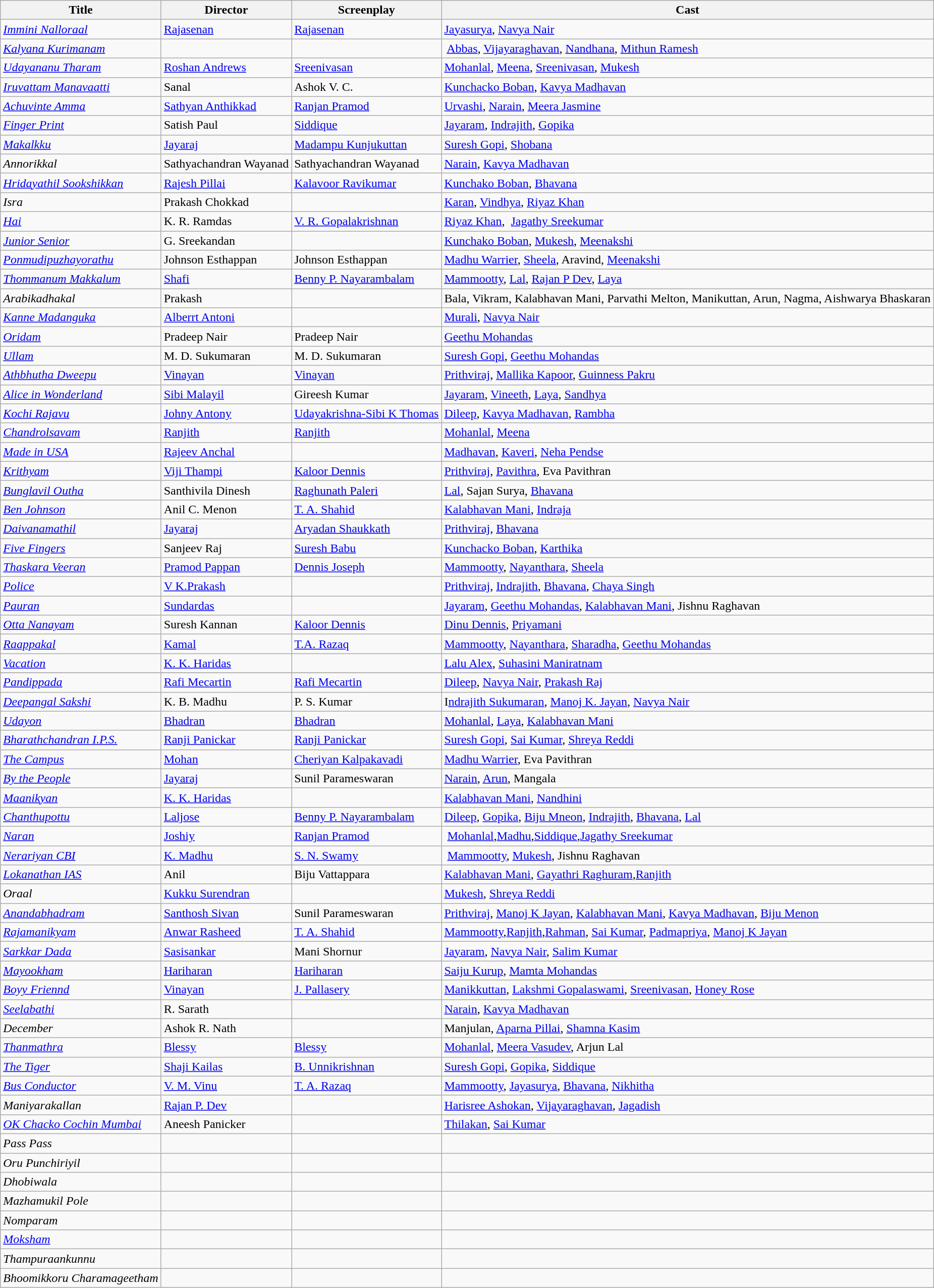<table class="wikitable" style="align:left;">
<tr>
<th>Title</th>
<th>Director</th>
<th>Screenplay</th>
<th>Cast</th>
</tr>
<tr>
<td><em><a href='#'>Immini Nalloraal</a></em></td>
<td><a href='#'>Rajasenan</a></td>
<td><a href='#'>Rajasenan</a></td>
<td><a href='#'>Jayasurya</a>, <a href='#'>Navya Nair</a></td>
</tr>
<tr>
<td><em><a href='#'>Kalyana Kurimanam</a></em></td>
<td> </td>
<td> </td>
<td> <a href='#'>Abbas</a>, <a href='#'>Vijayaraghavan</a>, <a href='#'>Nandhana</a>, <a href='#'>Mithun Ramesh</a></td>
</tr>
<tr>
<td><em><a href='#'>Udayananu Tharam</a></em></td>
<td><a href='#'>Roshan Andrews</a></td>
<td><a href='#'>Sreenivasan</a></td>
<td><a href='#'>Mohanlal</a>, <a href='#'>Meena</a>, <a href='#'>Sreenivasan</a>, <a href='#'>Mukesh</a></td>
</tr>
<tr>
<td><em><a href='#'>Iruvattam Manavaatti</a></em></td>
<td>Sanal</td>
<td>Ashok V. C.</td>
<td><a href='#'>Kunchacko Boban</a>, <a href='#'>Kavya Madhavan</a></td>
</tr>
<tr valign="top">
<td><em><a href='#'>Achuvinte Amma</a></em></td>
<td><a href='#'>Sathyan Anthikkad</a></td>
<td><a href='#'>Ranjan Pramod</a></td>
<td><a href='#'>Urvashi</a>, <a href='#'>Narain</a>, <a href='#'>Meera Jasmine</a></td>
</tr>
<tr>
<td><em><a href='#'>Finger Print</a></em></td>
<td>Satish Paul</td>
<td><a href='#'>Siddique</a></td>
<td><a href='#'>Jayaram</a>, <a href='#'>Indrajith</a>, <a href='#'>Gopika</a></td>
</tr>
<tr>
<td><em><a href='#'>Makalkku</a></em></td>
<td><a href='#'>Jayaraj</a></td>
<td><a href='#'>Madampu Kunjukuttan</a></td>
<td><a href='#'>Suresh Gopi</a>, <a href='#'>Shobana</a></td>
</tr>
<tr>
<td><em>Annorikkal</em></td>
<td>Sathyachandran Wayanad</td>
<td>Sathyachandran Wayanad</td>
<td><a href='#'>Narain</a>, <a href='#'>Kavya Madhavan</a></td>
</tr>
<tr>
<td><em><a href='#'>Hridayathil Sookshikkan</a></em></td>
<td><a href='#'>Rajesh Pillai</a></td>
<td><a href='#'>Kalavoor Ravikumar</a></td>
<td><a href='#'>Kunchako Boban</a>, <a href='#'>Bhavana</a></td>
</tr>
<tr>
<td><em>Isra</em></td>
<td>Prakash Chokkad</td>
<td> </td>
<td><a href='#'>Karan</a>, <a href='#'>Vindhya</a>, <a href='#'>Riyaz Khan</a></td>
</tr>
<tr>
<td><em><a href='#'>Hai</a></em></td>
<td>K. R. Ramdas</td>
<td><a href='#'>V. R. Gopalakrishnan</a></td>
<td><a href='#'>Riyaz Khan</a>,  <a href='#'>Jagathy Sreekumar</a></td>
</tr>
<tr>
<td><em><a href='#'>Junior Senior</a></em></td>
<td>G. Sreekandan</td>
<td> </td>
<td><a href='#'>Kunchako Boban</a>, <a href='#'>Mukesh</a>, <a href='#'>Meenakshi</a></td>
</tr>
<tr>
<td><em><a href='#'>Ponmudipuzhayorathu</a></em></td>
<td>Johnson Esthappan</td>
<td>Johnson Esthappan</td>
<td><a href='#'>Madhu Warrier</a>, <a href='#'>Sheela</a>, Aravind, <a href='#'>Meenakshi</a></td>
</tr>
<tr>
<td><em><a href='#'>Thommanum Makkalum</a></em></td>
<td><a href='#'>Shafi</a></td>
<td><a href='#'>Benny P. Nayarambalam</a></td>
<td><a href='#'>Mammootty</a>, <a href='#'>Lal</a>, <a href='#'>Rajan P Dev</a>, <a href='#'>Laya</a></td>
</tr>
<tr>
<td><em>Arabikadhakal</em></td>
<td>Prakash</td>
<td></td>
<td>Bala, Vikram, Kalabhavan Mani, Parvathi Melton, Manikuttan, Arun, Nagma, Aishwarya Bhaskaran</td>
</tr>
<tr>
<td><em><a href='#'>Kanne Madanguka</a></em></td>
<td><a href='#'>Alberrt Antoni</a></td>
<td> </td>
<td><a href='#'>Murali</a>, <a href='#'>Navya Nair</a></td>
</tr>
<tr>
<td><em><a href='#'>Oridam</a></em></td>
<td>Pradeep Nair</td>
<td>Pradeep Nair</td>
<td><a href='#'>Geethu Mohandas</a></td>
</tr>
<tr>
<td><em><a href='#'>Ullam</a></em></td>
<td>M. D. Sukumaran</td>
<td>M. D. Sukumaran</td>
<td><a href='#'>Suresh Gopi</a>, <a href='#'>Geethu Mohandas</a></td>
</tr>
<tr>
<td><em><a href='#'>Athbhutha Dweepu</a></em></td>
<td><a href='#'>Vinayan</a></td>
<td><a href='#'>Vinayan</a></td>
<td><a href='#'>Prithviraj</a>, <a href='#'>Mallika Kapoor</a>, <a href='#'>Guinness Pakru</a></td>
</tr>
<tr>
<td><em><a href='#'>Alice in Wonderland</a></em></td>
<td><a href='#'>Sibi Malayil</a></td>
<td>Gireesh Kumar</td>
<td><a href='#'>Jayaram</a>, <a href='#'>Vineeth</a>, <a href='#'>Laya</a>, <a href='#'>Sandhya</a></td>
</tr>
<tr>
<td><em><a href='#'>Kochi Rajavu</a></em></td>
<td><a href='#'>Johny Antony</a></td>
<td><a href='#'>Udayakrishna-Sibi K Thomas</a></td>
<td><a href='#'>Dileep</a>, <a href='#'>Kavya Madhavan</a>, <a href='#'>Rambha</a></td>
</tr>
<tr>
<td><em><a href='#'>Chandrolsavam</a></em></td>
<td><a href='#'>Ranjith</a></td>
<td><a href='#'>Ranjith</a></td>
<td><a href='#'>Mohanlal</a>, <a href='#'>Meena</a></td>
</tr>
<tr>
<td><a href='#'><em>Made in USA</em></a></td>
<td><a href='#'>Rajeev Anchal</a></td>
<td></td>
<td><a href='#'>Madhavan</a>, <a href='#'>Kaveri</a>, <a href='#'>Neha Pendse</a></td>
</tr>
<tr valign="top">
<td><em><a href='#'>Krithyam</a></em></td>
<td><a href='#'>Viji Thampi</a></td>
<td><a href='#'>Kaloor Dennis</a></td>
<td><a href='#'>Prithviraj</a>, <a href='#'>Pavithra</a>, Eva Pavithran</td>
</tr>
<tr valign="top">
<td><em><a href='#'>Bunglavil Outha</a></em></td>
<td>Santhivila Dinesh</td>
<td><a href='#'>Raghunath Paleri</a></td>
<td><a href='#'>Lal</a>, Sajan Surya, <a href='#'>Bhavana</a></td>
</tr>
<tr>
<td><em><a href='#'>Ben Johnson</a></em></td>
<td>Anil C. Menon</td>
<td><a href='#'>T. A. Shahid</a></td>
<td><a href='#'>Kalabhavan Mani</a>, <a href='#'>Indraja</a></td>
</tr>
<tr>
<td><em><a href='#'>Daivanamathil</a></em></td>
<td><a href='#'>Jayaraj</a></td>
<td><a href='#'>Aryadan Shaukkath</a></td>
<td><a href='#'>Prithviraj</a>, <a href='#'>Bhavana</a></td>
</tr>
<tr>
<td><em><a href='#'>Five Fingers</a></em></td>
<td>Sanjeev Raj</td>
<td><a href='#'>Suresh Babu</a></td>
<td><a href='#'>Kunchacko Boban</a>, <a href='#'>Karthika</a></td>
</tr>
<tr>
<td><em><a href='#'>Thaskara Veeran</a></em></td>
<td><a href='#'>Pramod Pappan</a></td>
<td><a href='#'>Dennis Joseph</a></td>
<td><a href='#'>Mammootty</a>, <a href='#'>Nayanthara</a>, <a href='#'>Sheela</a></td>
</tr>
<tr>
<td><em><a href='#'>Police</a></em></td>
<td><a href='#'>V K.Prakash</a></td>
<td> </td>
<td><a href='#'>Prithviraj</a>, <a href='#'>Indrajith</a>, <a href='#'>Bhavana</a>, <a href='#'>Chaya Singh</a></td>
</tr>
<tr valign="top">
<td><em><a href='#'>Pauran</a></em></td>
<td><a href='#'>Sundardas</a></td>
<td> </td>
<td><a href='#'>Jayaram</a>, <a href='#'>Geethu Mohandas</a>, <a href='#'>Kalabhavan Mani</a>, Jishnu Raghavan</td>
</tr>
<tr valign="top">
<td><em><a href='#'>Otta Nanayam</a></em></td>
<td>Suresh Kannan</td>
<td><a href='#'>Kaloor Dennis</a></td>
<td><a href='#'>Dinu Dennis</a>, <a href='#'>Priyamani</a></td>
</tr>
<tr>
<td><em><a href='#'>Raappakal</a></em></td>
<td><a href='#'>Kamal</a></td>
<td><a href='#'>T.A. Razaq</a></td>
<td><a href='#'>Mammootty</a>, <a href='#'>Nayanthara</a>, <a href='#'>Sharadha</a>, <a href='#'>Geethu Mohandas</a></td>
</tr>
<tr>
<td><em><a href='#'>Vacation</a></em></td>
<td><a href='#'>K. K. Haridas</a></td>
<td> </td>
<td><a href='#'>Lalu Alex</a>, <a href='#'>Suhasini Maniratnam</a></td>
</tr>
<tr>
</tr>
<tr>
<td><em><a href='#'>Pandippada</a></em></td>
<td><a href='#'>Rafi Mecartin</a></td>
<td><a href='#'>Rafi Mecartin</a></td>
<td><a href='#'>Dileep</a>, <a href='#'>Navya Nair</a>, <a href='#'>Prakash Raj</a></td>
</tr>
<tr>
<td><em><a href='#'>Deepangal Sakshi</a></em></td>
<td>K. B. Madhu</td>
<td>P. S. Kumar</td>
<td>I<a href='#'>ndrajith Sukumaran</a>, <a href='#'>Manoj K. Jayan</a>, <a href='#'>Navya Nair</a></td>
</tr>
<tr>
<td><em><a href='#'>Udayon</a></em></td>
<td><a href='#'>Bhadran</a></td>
<td><a href='#'>Bhadran</a></td>
<td><a href='#'>Mohanlal</a>, <a href='#'>Laya</a>, <a href='#'>Kalabhavan Mani</a></td>
</tr>
<tr>
<td><em><a href='#'>Bharathchandran I.P.S.</a></em></td>
<td><a href='#'>Ranji Panickar</a></td>
<td><a href='#'>Ranji Panickar</a></td>
<td><a href='#'>Suresh Gopi</a>, <a href='#'>Sai Kumar</a>, <a href='#'>Shreya Reddi</a></td>
</tr>
<tr>
<td><em><a href='#'>The Campus</a></em></td>
<td><a href='#'>Mohan</a></td>
<td><a href='#'>Cheriyan Kalpakavadi</a></td>
<td><a href='#'>Madhu Warrier</a>, Eva Pavithran</td>
</tr>
<tr valign="top">
<td><em><a href='#'>By the People</a></em></td>
<td><a href='#'>Jayaraj</a></td>
<td>Sunil Parameswaran</td>
<td><a href='#'>Narain</a>, <a href='#'>Arun</a>, Mangala</td>
</tr>
<tr>
<td><em><a href='#'>Maanikyan</a></em></td>
<td><a href='#'>K. K. Haridas</a></td>
<td> </td>
<td><a href='#'>Kalabhavan Mani</a>, <a href='#'>Nandhini</a></td>
</tr>
<tr>
<td><em><a href='#'>Chanthupottu</a></em></td>
<td><a href='#'>Laljose</a></td>
<td><a href='#'>Benny P. Nayarambalam</a></td>
<td><a href='#'>Dileep</a>, <a href='#'>Gopika</a>, <a href='#'>Biju Mneon</a>, <a href='#'>Indrajith</a>, <a href='#'>Bhavana</a>, <a href='#'>Lal</a></td>
</tr>
<tr>
<td><em><a href='#'>Naran</a></em></td>
<td><a href='#'>Joshiy</a></td>
<td><a href='#'>Ranjan Pramod</a></td>
<td> <a href='#'>Mohanlal</a>,<a href='#'>Madhu</a>,<a href='#'>Siddique</a>,<a href='#'>Jagathy Sreekumar</a></td>
</tr>
<tr>
<td><em><a href='#'>Nerariyan CBI</a></em></td>
<td><a href='#'>K. Madhu</a></td>
<td><a href='#'>S. N. Swamy</a></td>
<td> <a href='#'>Mammootty</a>, <a href='#'>Mukesh</a>, Jishnu Raghavan</td>
</tr>
<tr>
<td><em><a href='#'>Lokanathan IAS</a></em></td>
<td>Anil</td>
<td>Biju Vattappara</td>
<td><a href='#'>Kalabhavan Mani</a>, <a href='#'>Gayathri Raghuram</a>,<a href='#'>Ranjith</a></td>
</tr>
<tr>
<td><em>Oraal</em></td>
<td><a href='#'>Kukku Surendran</a></td>
<td> </td>
<td><a href='#'>Mukesh</a>, <a href='#'>Shreya Reddi</a></td>
</tr>
<tr>
<td><em><a href='#'>Anandabhadram</a></em></td>
<td><a href='#'>Santhosh Sivan</a></td>
<td>Sunil Parameswaran</td>
<td><a href='#'>Prithviraj</a>, <a href='#'>Manoj K Jayan</a>, <a href='#'>Kalabhavan Mani</a>, <a href='#'>Kavya Madhavan</a>, <a href='#'>Biju Menon</a></td>
</tr>
<tr>
<td><em><a href='#'>Rajamanikyam</a></em></td>
<td><a href='#'>Anwar Rasheed</a></td>
<td><a href='#'>T. A. Shahid</a></td>
<td><a href='#'>Mammootty</a>,<a href='#'>Ranjith</a>,<a href='#'>Rahman</a>, <a href='#'>Sai Kumar</a>, <a href='#'>Padmapriya</a>, <a href='#'>Manoj K Jayan</a></td>
</tr>
<tr>
<td><em><a href='#'>Sarkkar Dada</a></em></td>
<td><a href='#'>Sasisankar</a></td>
<td>Mani Shornur</td>
<td><a href='#'>Jayaram</a>, <a href='#'>Navya Nair</a>, <a href='#'>Salim Kumar</a></td>
</tr>
<tr>
<td><em><a href='#'>Mayookham</a></em></td>
<td><a href='#'>Hariharan</a></td>
<td><a href='#'>Hariharan</a></td>
<td><a href='#'>Saiju Kurup</a>, <a href='#'>Mamta Mohandas</a></td>
</tr>
<tr>
<td><em><a href='#'>Boyy Friennd</a></em></td>
<td><a href='#'>Vinayan</a></td>
<td><a href='#'>J. Pallasery</a></td>
<td><a href='#'>Manikkuttan</a>, <a href='#'>Lakshmi Gopalaswami</a>, <a href='#'>Sreenivasan</a>, <a href='#'>Honey Rose</a></td>
</tr>
<tr>
<td><em><a href='#'>Seelabathi</a></em></td>
<td>R. Sarath</td>
<td> </td>
<td><a href='#'>Narain</a>, <a href='#'>Kavya Madhavan</a></td>
</tr>
<tr>
<td><em>December</em></td>
<td>Ashok R. Nath</td>
<td> </td>
<td>Manjulan, <a href='#'>Aparna Pillai</a>, <a href='#'>Shamna Kasim</a></td>
</tr>
<tr valign="top">
<td><em><a href='#'>Thanmathra</a></em></td>
<td><a href='#'>Blessy</a></td>
<td><a href='#'>Blessy</a></td>
<td><a href='#'>Mohanlal</a>, <a href='#'>Meera Vasudev</a>, Arjun Lal</td>
</tr>
<tr>
<td><em><a href='#'>The Tiger</a></em></td>
<td><a href='#'>Shaji Kailas</a></td>
<td><a href='#'>B. Unnikrishnan</a></td>
<td><a href='#'>Suresh Gopi</a>, <a href='#'>Gopika</a>, <a href='#'>Siddique</a></td>
</tr>
<tr valign="top">
<td><em><a href='#'>Bus Conductor</a></em></td>
<td><a href='#'>V. M. Vinu</a></td>
<td><a href='#'>T. A. Razaq</a></td>
<td><a href='#'>Mammootty</a>, <a href='#'>Jayasurya</a>, <a href='#'>Bhavana</a>, <a href='#'>Nikhitha</a></td>
</tr>
<tr>
<td><em>Maniyarakallan</em></td>
<td><a href='#'>Rajan P. Dev</a></td>
<td> </td>
<td><a href='#'>Harisree Ashokan</a>, <a href='#'>Vijayaraghavan</a>, <a href='#'>Jagadish</a></td>
</tr>
<tr>
<td><em><a href='#'>OK Chacko Cochin Mumbai</a></em></td>
<td>Aneesh Panicker</td>
<td></td>
<td><a href='#'>Thilakan</a>, <a href='#'>Sai Kumar</a></td>
</tr>
<tr>
<td><em>Pass Pass</em></td>
<td></td>
<td></td>
<td></td>
</tr>
<tr valign="top">
<td><em>Oru Punchiriyil</em></td>
<td></td>
<td></td>
<td></td>
</tr>
<tr valign="top">
<td><em>Dhobiwala</em></td>
<td></td>
<td></td>
<td></td>
</tr>
<tr valign="top">
<td><em>Mazhamukil Pole</em></td>
<td></td>
<td></td>
<td></td>
</tr>
<tr valign="top">
<td><em>Nomparam</em></td>
<td></td>
<td></td>
<td></td>
</tr>
<tr>
<td><a href='#'><em>Moksham</em></a></td>
<td></td>
<td></td>
<td></td>
</tr>
<tr>
<td><em>Thampuraankunnu</em></td>
<td></td>
<td></td>
<td></td>
</tr>
<tr>
<td><em>Bhoomikkoru Charamageetham</em></td>
<td></td>
<td></td>
<td></td>
</tr>
</table>
